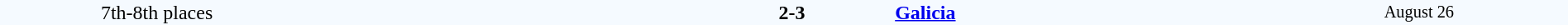<table style="width: 100%; background:#F5FAFF;" cellspacing="0">
<tr>
<td align=center rowspan=3 width=20%>7th-8th places</td>
</tr>
<tr>
<td width=24% align=right><strong></strong></td>
<td align=center width=13%><strong>2-3</strong></td>
<td width=24%><strong> <a href='#'>Galicia</a></strong></td>
<td style=font-size:85% rowspan=3 align=center>August 26</td>
</tr>
</table>
